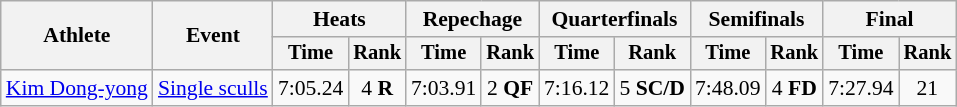<table class="wikitable" style="font-size:90%">
<tr>
<th rowspan=2>Athlete</th>
<th rowspan=2>Event</th>
<th colspan="2">Heats</th>
<th colspan="2">Repechage</th>
<th colspan=2>Quarterfinals</th>
<th colspan="2">Semifinals</th>
<th colspan="2">Final</th>
</tr>
<tr style="font-size:95%">
<th>Time</th>
<th>Rank</th>
<th>Time</th>
<th>Rank</th>
<th>Time</th>
<th>Rank</th>
<th>Time</th>
<th>Rank</th>
<th>Time</th>
<th>Rank</th>
</tr>
<tr align=center>
<td align=left><a href='#'>Kim Dong-yong</a></td>
<td align=left><a href='#'>Single sculls</a></td>
<td>7:05.24</td>
<td>4 <strong>R</strong></td>
<td>7:03.91</td>
<td>2 <strong>QF</strong></td>
<td>7:16.12</td>
<td>5 <strong>SC/D</strong></td>
<td>7:48.09</td>
<td>4 <strong>FD</strong></td>
<td>7:27.94</td>
<td>21</td>
</tr>
</table>
